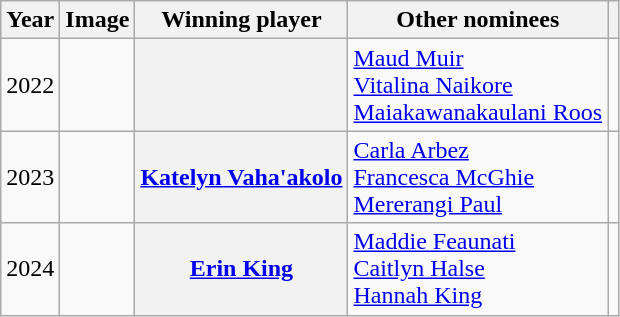<table class="sortable wikitable plainrowheaders" style="text-align:center">
<tr>
<th scope=col>Year</th>
<th scope=col class=unsortable>Image</th>
<th scope=col>Winning player</th>
<th scope=col class=unsortable>Other nominees</th>
<th scope=col class=unsortable></th>
</tr>
<tr>
<td>2022</td>
<td></td>
<th scope=row> </th>
<td align=left> <a href='#'>Maud Muir</a><br> <a href='#'>Vitalina Naikore</a><br> <a href='#'>Maiakawanakaulani Roos</a></td>
<td></td>
</tr>
<tr>
<td>2023</td>
<td></td>
<th scope=row> <a href='#'>Katelyn Vaha'akolo</a></th>
<td align=left> <a href='#'>Carla Arbez</a><br> <a href='#'>Francesca McGhie</a><br> <a href='#'>Mererangi Paul</a></td>
<td></td>
</tr>
<tr>
<td>2024</td>
<td></td>
<th scope=row> <a href='#'>Erin King</a></th>
<td align=left> <a href='#'>Maddie Feaunati</a><br> <a href='#'>Caitlyn Halse</a><br> <a href='#'>Hannah King</a></td>
<td></td>
</tr>
</table>
